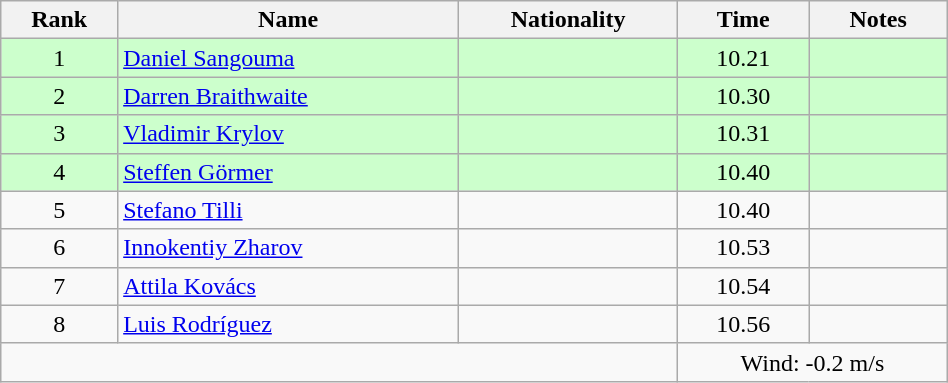<table class="wikitable sortable" style="text-align:center;width: 50%">
<tr>
<th>Rank</th>
<th>Name</th>
<th>Nationality</th>
<th>Time</th>
<th>Notes</th>
</tr>
<tr bgcolor=ccffcc>
<td>1</td>
<td align=left><a href='#'>Daniel Sangouma</a></td>
<td align=left></td>
<td>10.21</td>
<td></td>
</tr>
<tr bgcolor=ccffcc>
<td>2</td>
<td align=left><a href='#'>Darren Braithwaite</a></td>
<td align=left></td>
<td>10.30</td>
<td></td>
</tr>
<tr bgcolor=ccffcc>
<td>3</td>
<td align=left><a href='#'>Vladimir Krylov</a></td>
<td align=left></td>
<td>10.31</td>
<td></td>
</tr>
<tr bgcolor=ccffcc>
<td>4</td>
<td align=left><a href='#'>Steffen Görmer</a></td>
<td align=left></td>
<td>10.40</td>
<td></td>
</tr>
<tr>
<td>5</td>
<td align=left><a href='#'>Stefano Tilli</a></td>
<td align=left></td>
<td>10.40</td>
<td></td>
</tr>
<tr>
<td>6</td>
<td align=left><a href='#'>Innokentiy Zharov</a></td>
<td align=left></td>
<td>10.53</td>
<td></td>
</tr>
<tr>
<td>7</td>
<td align=left><a href='#'>Attila Kovács</a></td>
<td align=left></td>
<td>10.54</td>
<td></td>
</tr>
<tr>
<td>8</td>
<td align=left><a href='#'>Luis Rodríguez</a></td>
<td align=left></td>
<td>10.56</td>
<td></td>
</tr>
<tr>
<td colspan="3"></td>
<td colspan="2">Wind: -0.2 m/s</td>
</tr>
</table>
